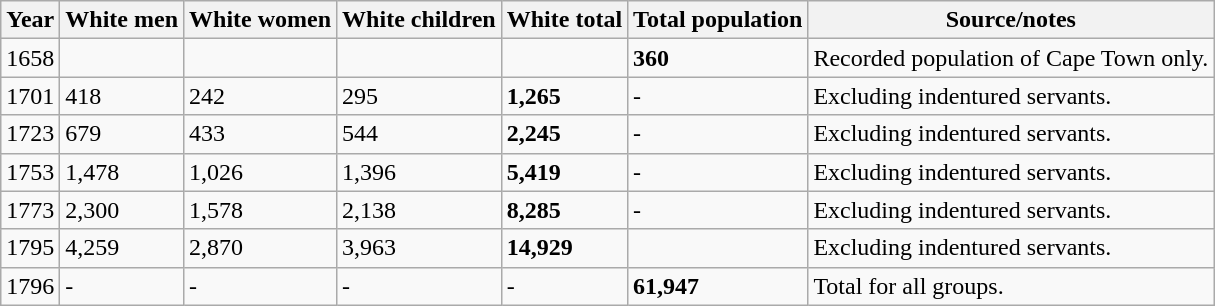<table class="wikitable">
<tr>
<th>Year</th>
<th>White men</th>
<th>White women</th>
<th>White children</th>
<th>White total</th>
<th>Total population</th>
<th>Source/notes</th>
</tr>
<tr>
<td>1658</td>
<td></td>
<td></td>
<td></td>
<td></td>
<td><strong>360</strong></td>
<td>Recorded population of Cape Town only.</td>
</tr>
<tr>
<td>1701</td>
<td>418</td>
<td>242</td>
<td>295</td>
<td><strong>1,265</strong></td>
<td>-</td>
<td>Excluding indentured servants.</td>
</tr>
<tr>
<td>1723</td>
<td>679</td>
<td>433</td>
<td>544</td>
<td><strong>2,245</strong></td>
<td>-</td>
<td>Excluding indentured servants.</td>
</tr>
<tr>
<td>1753</td>
<td>1,478</td>
<td>1,026</td>
<td>1,396</td>
<td><strong>5,419</strong></td>
<td>-</td>
<td>Excluding indentured servants.</td>
</tr>
<tr>
<td>1773</td>
<td>2,300</td>
<td>1,578</td>
<td>2,138</td>
<td><strong>8,285</strong></td>
<td>-</td>
<td>Excluding indentured servants.</td>
</tr>
<tr>
<td>1795</td>
<td>4,259</td>
<td>2,870</td>
<td>3,963</td>
<td><strong>14,929</strong></td>
<td></td>
<td>Excluding indentured servants.</td>
</tr>
<tr>
<td>1796</td>
<td>-</td>
<td>-</td>
<td>-</td>
<td>-</td>
<td><strong>61,947</strong></td>
<td>Total for all groups.</td>
</tr>
</table>
